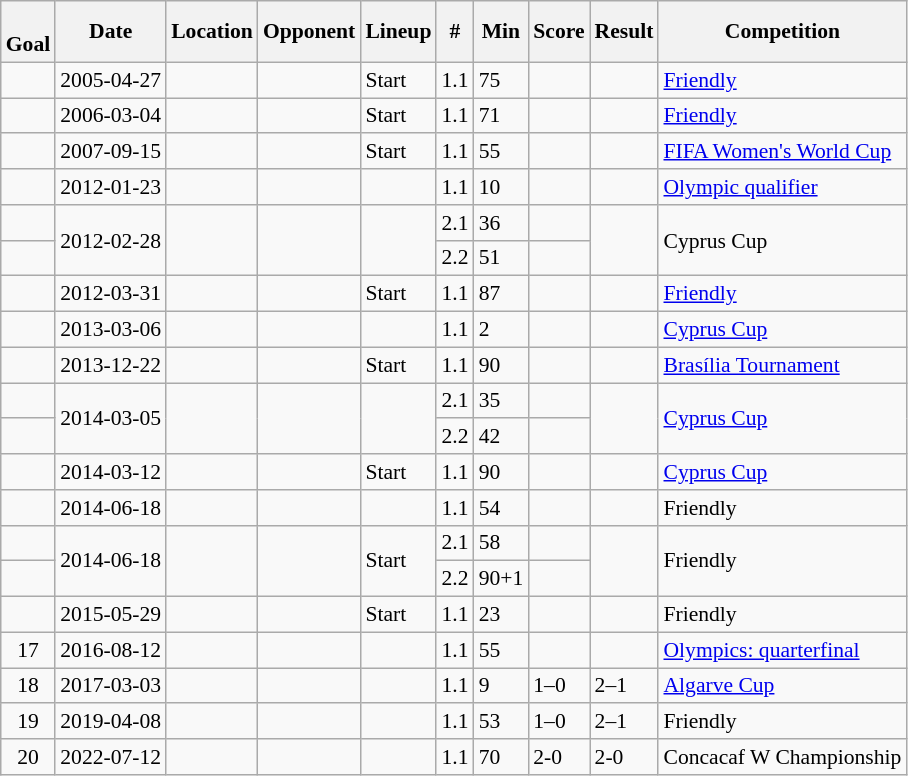<table class="wikitable collapsible sortable" style="font-size:90%;">
<tr>
<th data-sort-type=number><br>Goal</th>
<th>Date</th>
<th>Location</th>
<th>Opponent</th>
<th data-sort-type=number>Lineup</th>
<th data-sort-type=number>#</th>
<th data-sort-type=number>Min</th>
<th data-sort-type=number>Score</th>
<th data-sort-type=number>Result</th>
<th>Competition</th>
</tr>
<tr>
<td></td>
<td>2005-04-27</td>
<td></td>
<td></td>
<td>Start</td>
<td>1.1</td>
<td>75</td>
<td></td>
<td></td>
<td><a href='#'>Friendly</a></td>
</tr>
<tr>
<td></td>
<td>2006-03-04</td>
<td></td>
<td></td>
<td>Start</td>
<td>1.1</td>
<td>71</td>
<td></td>
<td></td>
<td><a href='#'>Friendly</a></td>
</tr>
<tr>
<td></td>
<td>2007-09-15</td>
<td></td>
<td></td>
<td>Start</td>
<td>1.1</td>
<td>55</td>
<td></td>
<td></td>
<td><a href='#'>FIFA Women's World Cup</a></td>
</tr>
<tr>
<td></td>
<td>2012-01-23</td>
<td></td>
<td></td>
<td></td>
<td>1.1</td>
<td>10</td>
<td></td>
<td></td>
<td><a href='#'>Olympic qualifier</a></td>
</tr>
<tr>
<td></td>
<td rowspan="2">2012-02-28</td>
<td rowspan="2"></td>
<td rowspan="2"></td>
<td rowspan="2"></td>
<td>2.1</td>
<td>36</td>
<td></td>
<td rowspan="2"></td>
<td rowspan="2" >Cyprus Cup</td>
</tr>
<tr>
<td></td>
<td>2.2</td>
<td>51</td>
<td></td>
</tr>
<tr>
<td></td>
<td>2012-03-31</td>
<td></td>
<td></td>
<td>Start</td>
<td>1.1</td>
<td>87</td>
<td></td>
<td></td>
<td><a href='#'>Friendly</a></td>
</tr>
<tr>
<td></td>
<td>2013-03-06</td>
<td></td>
<td></td>
<td></td>
<td>1.1</td>
<td>2</td>
<td></td>
<td></td>
<td><a href='#'>Cyprus Cup</a></td>
</tr>
<tr>
<td></td>
<td>2013-12-22</td>
<td></td>
<td></td>
<td>Start</td>
<td>1.1</td>
<td>90</td>
<td></td>
<td></td>
<td><a href='#'>Brasília Tournament</a></td>
</tr>
<tr>
<td></td>
<td rowspan="2">2014-03-05</td>
<td rowspan="2"></td>
<td rowspan="2"></td>
<td rowspan="2"></td>
<td>2.1</td>
<td>35</td>
<td></td>
<td rowspan="2"></td>
<td rowspan="2" ><a href='#'>Cyprus Cup</a></td>
</tr>
<tr>
<td></td>
<td>2.2</td>
<td>42</td>
<td></td>
</tr>
<tr>
<td></td>
<td>2014-03-12</td>
<td></td>
<td></td>
<td>Start</td>
<td>1.1</td>
<td>90</td>
<td></td>
<td></td>
<td><a href='#'>Cyprus Cup</a></td>
</tr>
<tr>
<td></td>
<td>2014-06-18</td>
<td></td>
<td></td>
<td></td>
<td>1.1</td>
<td>54</td>
<td></td>
<td></td>
<td>Friendly</td>
</tr>
<tr>
<td></td>
<td rowspan="2">2014-06-18</td>
<td rowspan="2"></td>
<td rowspan="2"></td>
<td rowspan="2">Start</td>
<td>2.1</td>
<td>58</td>
<td></td>
<td rowspan="2"></td>
<td rowspan="2" >Friendly</td>
</tr>
<tr>
<td></td>
<td>2.2</td>
<td>90+1</td>
<td></td>
</tr>
<tr>
<td></td>
<td>2015-05-29</td>
<td></td>
<td></td>
<td>Start</td>
<td>1.1</td>
<td>23</td>
<td></td>
<td></td>
<td>Friendly</td>
</tr>
<tr>
<td align=center>17</td>
<td>2016-08-12</td>
<td></td>
<td></td>
<td></td>
<td>1.1</td>
<td>55</td>
<td></td>
<td></td>
<td><a href='#'>Olympics: quarterfinal</a></td>
</tr>
<tr>
<td align=center>18</td>
<td>2017-03-03</td>
<td></td>
<td></td>
<td></td>
<td>1.1</td>
<td>9</td>
<td>1–0</td>
<td>2–1</td>
<td><a href='#'>Algarve Cup</a></td>
</tr>
<tr>
<td align=center>19</td>
<td>2019-04-08</td>
<td></td>
<td></td>
<td></td>
<td>1.1</td>
<td>53</td>
<td>1–0</td>
<td>2–1</td>
<td>Friendly</td>
</tr>
<tr>
<td align=center>20</td>
<td>2022-07-12</td>
<td></td>
<td></td>
<td></td>
<td>1.1</td>
<td>70</td>
<td>2-0</td>
<td>2-0</td>
<td>Concacaf W Championship</td>
</tr>
</table>
